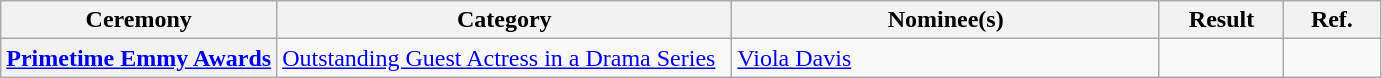<table class="wikitable plainrowheaders">
<tr>
<th scope="col" width="20%">Ceremony</th>
<th scope="col" width="33%">Category</th>
<th scope="col" width="31%">Nominee(s)</th>
<th scope="col" width="9%">Result</th>
<th scope="col" width="9%">Ref.</th>
</tr>
<tr>
<th scope="row"><a href='#'>Primetime Emmy Awards</a></th>
<td><a href='#'>Outstanding Guest Actress in a Drama Series</a></td>
<td><a href='#'>Viola Davis</a> </td>
<td></td>
<td align="center"></td>
</tr>
</table>
